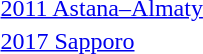<table>
<tr>
<td><a href='#'>2011 Astana–Almaty</a></td>
<td></td>
<td></td>
<td></td>
</tr>
<tr>
<td><a href='#'>2017 Sapporo</a></td>
<td></td>
<td></td>
<td></td>
</tr>
</table>
